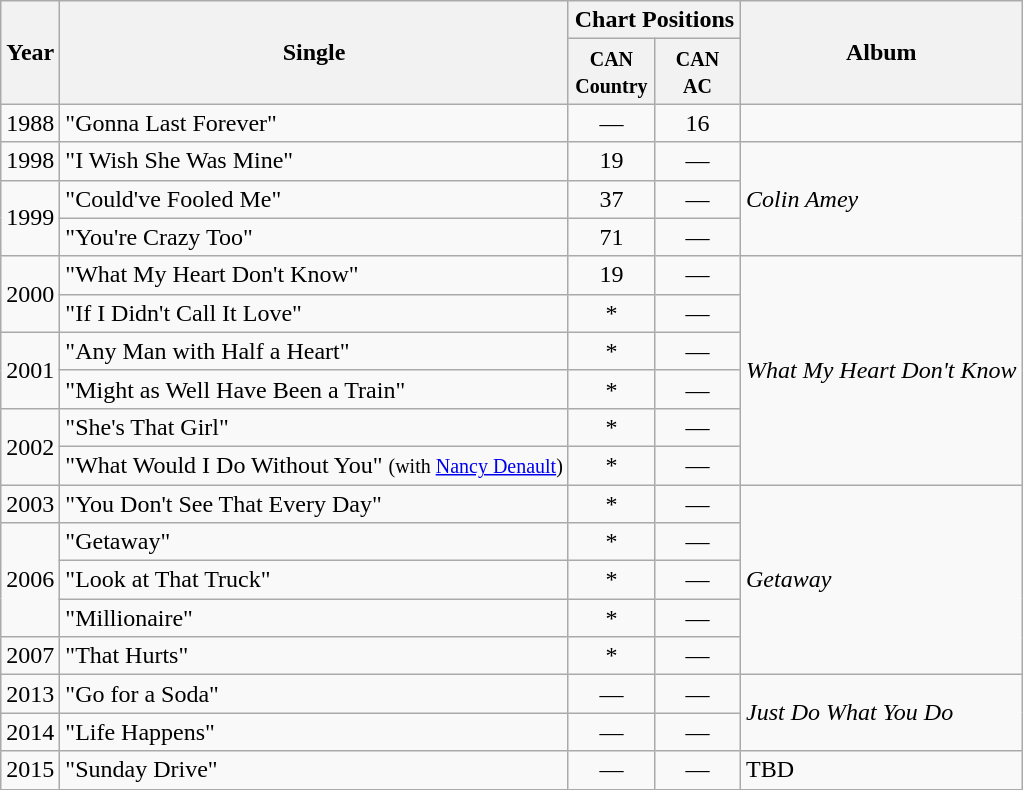<table class="wikitable">
<tr>
<th rowspan="2">Year</th>
<th rowspan="2">Single</th>
<th colspan="2">Chart Positions</th>
<th rowspan="2">Album</th>
</tr>
<tr>
<th width="50"><small>CAN Country</small></th>
<th width="50"><small>CAN AC</small></th>
</tr>
<tr>
<td>1988</td>
<td>"Gonna Last Forever"</td>
<td align="center">—</td>
<td align="center">16</td>
<td></td>
</tr>
<tr>
<td>1998</td>
<td>"I Wish She Was Mine"</td>
<td align="center">19</td>
<td align="center">—</td>
<td rowspan="3"><em>Colin Amey</em></td>
</tr>
<tr>
<td rowspan="2">1999</td>
<td>"Could've Fooled Me"</td>
<td align="center">37</td>
<td align="center">—</td>
</tr>
<tr>
<td>"You're Crazy Too"</td>
<td align="center">71</td>
<td align="center">—</td>
</tr>
<tr>
<td rowspan="2">2000</td>
<td>"What My Heart Don't Know"</td>
<td align="center">19</td>
<td align="center">—</td>
<td rowspan="6"><em>What My Heart Don't Know</em></td>
</tr>
<tr>
<td>"If I Didn't Call It Love"</td>
<td align="center">*</td>
<td align="center">—</td>
</tr>
<tr>
<td rowspan="2">2001</td>
<td>"Any Man with Half a Heart"</td>
<td align="center">*</td>
<td align="center">—</td>
</tr>
<tr>
<td>"Might as Well Have Been a Train"</td>
<td align="center">*</td>
<td align="center">—</td>
</tr>
<tr>
<td rowspan="2">2002</td>
<td>"She's That Girl"</td>
<td align="center">*</td>
<td align="center">—</td>
</tr>
<tr>
<td>"What Would I Do Without You" <small>(with <a href='#'>Nancy Denault</a>)</small></td>
<td align="center">*</td>
<td align="center">—</td>
</tr>
<tr>
<td>2003</td>
<td>"You Don't See That Every Day"</td>
<td align="center">*</td>
<td align="center">—</td>
<td rowspan="5"><em>Getaway</em></td>
</tr>
<tr>
<td rowspan="3">2006</td>
<td>"Getaway"</td>
<td align="center">*</td>
<td align="center">—</td>
</tr>
<tr>
<td>"Look at That Truck"</td>
<td align="center">*</td>
<td align="center">—</td>
</tr>
<tr>
<td>"Millionaire"</td>
<td align="center">*</td>
<td align="center">—</td>
</tr>
<tr>
<td>2007</td>
<td>"That Hurts"</td>
<td align="center">*</td>
<td align="center">—</td>
</tr>
<tr>
<td>2013</td>
<td>"Go for a Soda"</td>
<td align="center">—</td>
<td align="center">—</td>
<td rowspan="2"><em>Just Do What You Do</em></td>
</tr>
<tr>
<td>2014</td>
<td>"Life Happens"</td>
<td align="center">—</td>
<td align="center">—</td>
</tr>
<tr>
<td>2015</td>
<td>"Sunday Drive"</td>
<td align="center">—</td>
<td align="center">—</td>
<td>TBD</td>
</tr>
</table>
